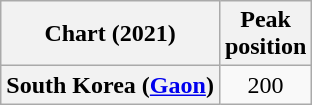<table class="wikitable plainrowheaders" style="text-align:center">
<tr>
<th scope="col">Chart (2021)</th>
<th scope="col">Peak<br>position</th>
</tr>
<tr>
<th scope="row">South Korea (<a href='#'>Gaon</a>)</th>
<td>200</td>
</tr>
</table>
